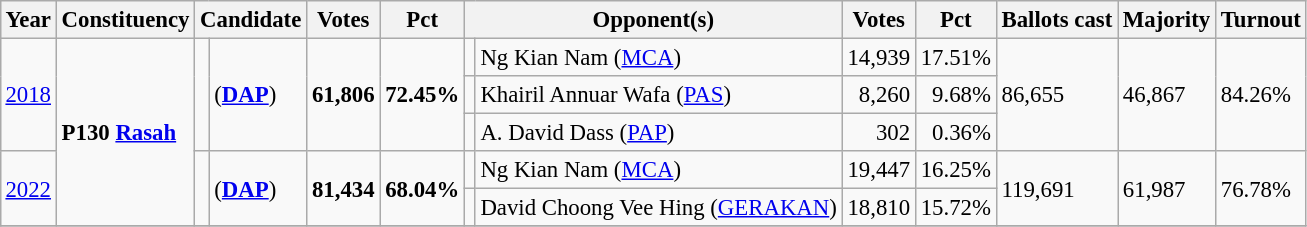<table class="wikitable" style="margin:0.5em ; font-size:95%">
<tr>
<th>Year</th>
<th>Constituency</th>
<th colspan=2>Candidate</th>
<th>Votes</th>
<th>Pct</th>
<th colspan=2>Opponent(s)</th>
<th>Votes</th>
<th>Pct</th>
<th>Ballots cast</th>
<th>Majority</th>
<th>Turnout</th>
</tr>
<tr>
<td rowspan=3><a href='#'>2018</a></td>
<td rowspan=5><strong>P130 <a href='#'>Rasah</a></strong></td>
<td rowspan=3 ></td>
<td rowspan=3> (<a href='#'><strong>DAP</strong></a>)</td>
<td rowspan=3 align="right"><strong>61,806</strong></td>
<td rowspan=3><strong>72.45%</strong></td>
<td></td>
<td>Ng Kian Nam (<a href='#'>MCA</a>)</td>
<td align="right">14,939</td>
<td>17.51%</td>
<td rowspan=3>86,655</td>
<td rowspan=3>46,867</td>
<td rowspan=3>84.26%</td>
</tr>
<tr>
<td></td>
<td>Khairil Annuar Wafa (<a href='#'>PAS</a>)</td>
<td align="right">8,260</td>
<td align="right">9.68%</td>
</tr>
<tr>
<td bgcolor=></td>
<td>A. David Dass (<a href='#'>PAP</a>)</td>
<td align="right">302</td>
<td align="right">0.36%</td>
</tr>
<tr>
<td rowspan=2><a href='#'>2022</a></td>
<td rowspan=2 ></td>
<td rowspan=2> (<a href='#'><strong>DAP</strong></a>)</td>
<td rowspan=2 align=right><strong>81,434</strong></td>
<td rowspan=2><strong>68.04%</strong></td>
<td></td>
<td>Ng Kian Nam (<a href='#'>MCA</a>)</td>
<td align=right>19,447</td>
<td>16.25%</td>
<td rowspan=2>119,691</td>
<td rowspan=2>61,987</td>
<td rowspan=2>76.78%</td>
</tr>
<tr>
<td bgcolor=></td>
<td>David Choong Vee Hing (<a href='#'>GERAKAN</a>)</td>
<td align=right>18,810</td>
<td>15.72%</td>
</tr>
<tr>
</tr>
</table>
